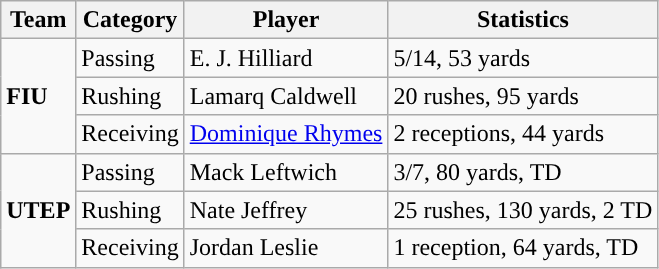<table class="wikitable" style="float: left;">
<tr>
<th>Team</th>
<th>Category</th>
<th>Player</th>
<th>Statistics</th>
</tr>
<tr>
<td rowspan=3><strong>FIU</strong></td>
<td>Passing</td>
<td>E. J. Hilliard</td>
<td>5/14, 53 yards</td>
</tr>
<tr>
<td>Rushing</td>
<td>Lamarq Caldwell</td>
<td>20 rushes, 95 yards</td>
</tr>
<tr>
<td>Receiving</td>
<td><a href='#'>Dominique Rhymes</a></td>
<td>2 receptions, 44 yards</td>
</tr>
<tr>
<td rowspan=3><strong>UTEP</strong></td>
<td>Passing</td>
<td>Mack Leftwich</td>
<td>3/7, 80 yards, TD</td>
</tr>
<tr>
<td>Rushing</td>
<td>Nate Jeffrey</td>
<td>25 rushes, 130 yards, 2 TD</td>
</tr>
<tr>
<td>Receiving</td>
<td>Jordan Leslie</td>
<td>1 reception, 64 yards, TD</td>
</tr>
</table>
